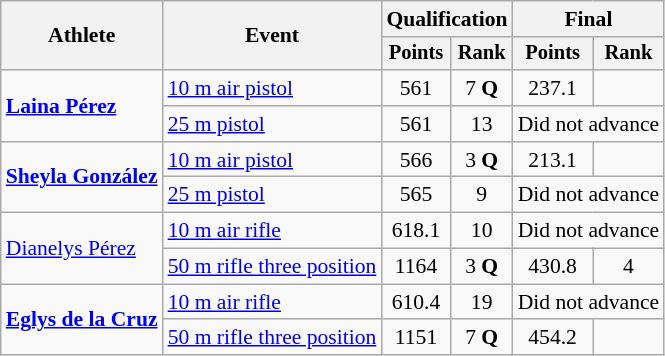<table class=wikitable style=font-size:90%;text-align:center>
<tr>
<th rowspan=2>Athlete</th>
<th rowspan=2>Event</th>
<th colspan=2>Qualification</th>
<th colspan=2>Final</th>
</tr>
<tr style=font-size:95%>
<th>Points</th>
<th>Rank</th>
<th>Points</th>
<th>Rank</th>
</tr>
<tr>
<td align=left rowspan=2><strong><a href='#'>Laina Pérez</a></strong></td>
<td align=left><a href='#'>10 m air pistol</a></td>
<td>561</td>
<td>7 <strong>Q</strong></td>
<td>237.1</td>
<td></td>
</tr>
<tr>
<td align=left><a href='#'>25 m pistol</a></td>
<td>561</td>
<td>13</td>
<td colspan=2>Did not advance</td>
</tr>
<tr>
<td align=left rowspan=2><strong><a href='#'>Sheyla González</a></strong></td>
<td align=left><a href='#'>10 m air pistol</a></td>
<td>566</td>
<td>3 <strong>Q</strong></td>
<td>213.1</td>
<td></td>
</tr>
<tr>
<td align=left><a href='#'>25 m pistol</a></td>
<td>565</td>
<td>9</td>
<td colspan=2>Did not advance</td>
</tr>
<tr>
<td align=left rowspan=2><a href='#'>Dianelys Pérez</a></td>
<td align=left><a href='#'>10 m air rifle</a></td>
<td>618.1</td>
<td>10</td>
<td colspan=2>Did not advance</td>
</tr>
<tr>
<td align=left><a href='#'>50 m rifle three position</a></td>
<td>1164</td>
<td>3 <strong>Q</strong></td>
<td>430.8</td>
<td>4</td>
</tr>
<tr>
<td align=left rowspan=2><strong><a href='#'>Eglys de la Cruz</a></strong></td>
<td align=left><a href='#'>10 m air rifle</a></td>
<td>610.4</td>
<td>19</td>
<td colspan=2>Did not advance</td>
</tr>
<tr>
<td align=left><a href='#'>50 m rifle three position</a></td>
<td>1151</td>
<td>7 <strong>Q</strong></td>
<td>454.2</td>
<td></td>
</tr>
</table>
